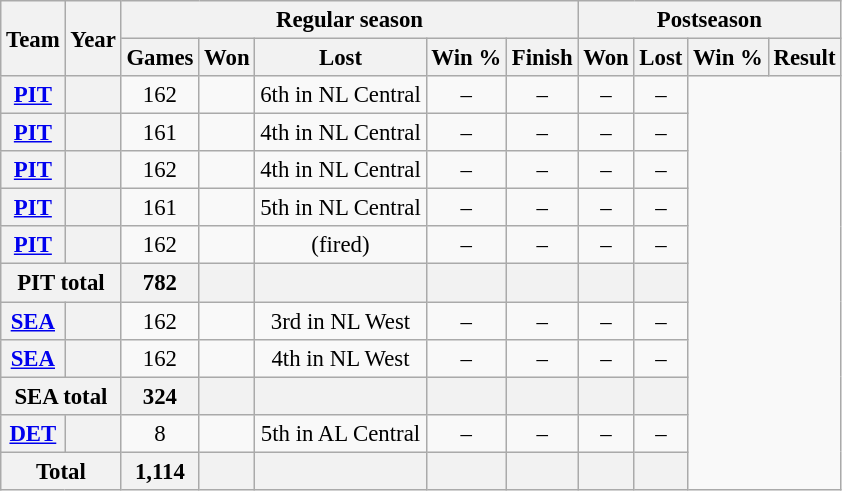<table class="wikitable" style="font-size: 95%; text-align:center;">
<tr>
<th rowspan="2">Team</th>
<th rowspan="2">Year</th>
<th colspan="5">Regular season</th>
<th colspan="4">Postseason</th>
</tr>
<tr>
<th>Games</th>
<th>Won</th>
<th>Lost</th>
<th>Win %</th>
<th>Finish</th>
<th>Won</th>
<th>Lost</th>
<th>Win %</th>
<th>Result</th>
</tr>
<tr>
<th><a href='#'>PIT</a></th>
<th></th>
<td>162</td>
<td></td>
<td>6th in NL Central</td>
<td>–</td>
<td>–</td>
<td>–</td>
<td>–</td>
</tr>
<tr>
<th><a href='#'>PIT</a></th>
<th></th>
<td>161</td>
<td></td>
<td>4th in NL Central</td>
<td>–</td>
<td>–</td>
<td>–</td>
<td>–</td>
</tr>
<tr>
<th><a href='#'>PIT</a></th>
<th></th>
<td>162</td>
<td></td>
<td>4th in NL Central</td>
<td>–</td>
<td>–</td>
<td>–</td>
<td>–</td>
</tr>
<tr>
<th><a href='#'>PIT</a></th>
<th></th>
<td>161</td>
<td></td>
<td>5th in NL Central</td>
<td>–</td>
<td>–</td>
<td>–</td>
<td>–</td>
</tr>
<tr>
<th><a href='#'>PIT</a></th>
<th></th>
<td>162</td>
<td></td>
<td>(fired)</td>
<td>–</td>
<td>–</td>
<td>–</td>
<td>–</td>
</tr>
<tr>
<th colspan="2">PIT total</th>
<th>782</th>
<th></th>
<th></th>
<th></th>
<th></th>
<th></th>
<th></th>
</tr>
<tr>
<th><a href='#'>SEA</a></th>
<th></th>
<td>162</td>
<td></td>
<td>3rd in NL West</td>
<td>–</td>
<td>–</td>
<td>–</td>
<td>–</td>
</tr>
<tr>
<th><a href='#'>SEA</a></th>
<th></th>
<td>162</td>
<td></td>
<td>4th in NL West</td>
<td>–</td>
<td>–</td>
<td>–</td>
<td>–</td>
</tr>
<tr>
<th colspan="2">SEA total</th>
<th>324</th>
<th></th>
<th></th>
<th></th>
<th></th>
<th></th>
<th></th>
</tr>
<tr>
<th><a href='#'>DET</a></th>
<th></th>
<td>8</td>
<td></td>
<td>5th in AL Central</td>
<td>–</td>
<td>–</td>
<td>–</td>
<td>–</td>
</tr>
<tr>
<th colspan="2">Total</th>
<th>1,114</th>
<th></th>
<th></th>
<th></th>
<th></th>
<th></th>
<th></th>
</tr>
</table>
